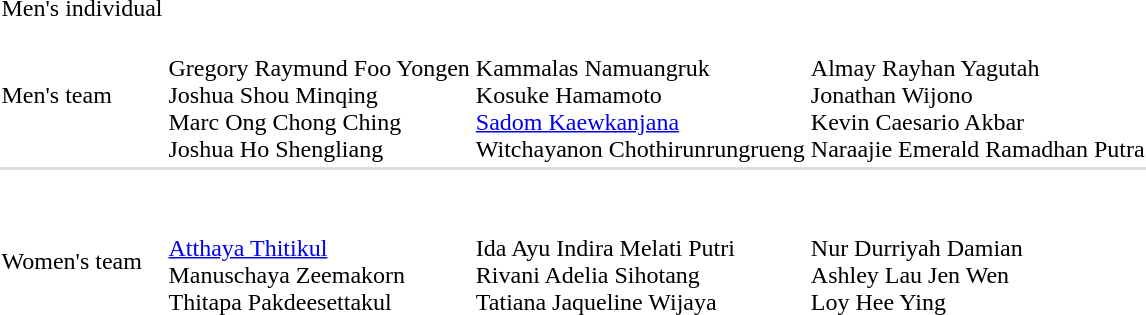<table>
<tr>
<td>Men's individual <br></td>
<td></td>
<td></td>
<td></td>
</tr>
<tr>
<td>Men's team <br></td>
<td><br>Gregory Raymund Foo Yongen<br>Joshua Shou Minqing<br>Marc Ong Chong Ching<br>Joshua Ho Shengliang</td>
<td><br>Kammalas Namuangruk<br>Kosuke Hamamoto<br><a href='#'>Sadom Kaewkanjana</a><br>Witchayanon Chothirunrungrueng</td>
<td><br>Almay Rayhan Yagutah<br>Jonathan Wijono<br>Kevin Caesario Akbar<br>Naraajie Emerald Ramadhan Putra</td>
</tr>
<tr style="background:#dddddd;">
<td colspan=7></td>
</tr>
<tr>
<td> <br></td>
<td></td>
<td></td>
<td></td>
</tr>
<tr>
<td>Women's team <br></td>
<td><br><a href='#'>Atthaya Thitikul</a><br>Manuschaya Zeemakorn<br>Thitapa Pakdeesettakul</td>
<td><br>Ida Ayu Indira Melati Putri<br>Rivani Adelia Sihotang<br>Tatiana Jaqueline Wijaya</td>
<td><br>Nur Durriyah Damian<br>Ashley Lau Jen Wen<br>Loy Hee Ying</td>
</tr>
</table>
